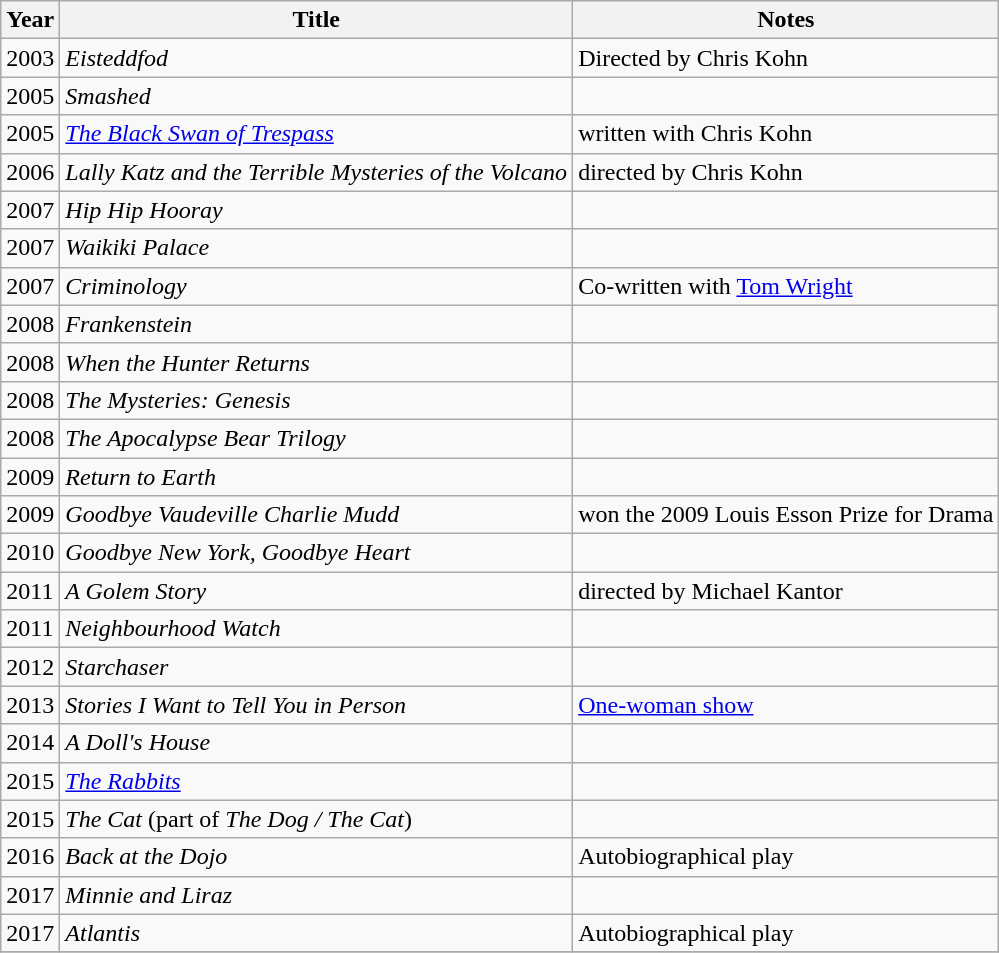<table class="wikitable">
<tr>
<th>Year</th>
<th>Title</th>
<th>Notes</th>
</tr>
<tr>
<td>2003</td>
<td><em>Eisteddfod</em></td>
<td>Directed by Chris Kohn</td>
</tr>
<tr>
<td>2005</td>
<td><em>Smashed</em></td>
<td></td>
</tr>
<tr>
<td>2005</td>
<td><em><a href='#'>The Black Swan of Trespass</a></em></td>
<td>written with Chris Kohn</td>
</tr>
<tr>
<td>2006</td>
<td><em>Lally Katz and the Terrible Mysteries of the Volcano</em></td>
<td>directed by Chris Kohn</td>
</tr>
<tr>
<td>2007</td>
<td><em>Hip Hip Hooray</em></td>
<td></td>
</tr>
<tr>
<td>2007</td>
<td><em>Waikiki Palace</em></td>
<td></td>
</tr>
<tr>
<td>2007</td>
<td><em>Criminology</em></td>
<td>Co-written with <a href='#'>Tom Wright</a></td>
</tr>
<tr>
<td>2008</td>
<td><em>Frankenstein</em></td>
<td></td>
</tr>
<tr>
<td>2008</td>
<td><em>When the Hunter Returns</em></td>
<td></td>
</tr>
<tr>
<td>2008</td>
<td><em>The Mysteries: Genesis</em></td>
<td></td>
</tr>
<tr>
<td>2008</td>
<td><em>The Apocalypse Bear Trilogy</em></td>
<td></td>
</tr>
<tr>
<td>2009</td>
<td><em>Return to Earth</em></td>
<td></td>
</tr>
<tr>
<td>2009</td>
<td><em>Goodbye Vaudeville Charlie Mudd</em></td>
<td>won the 2009 Louis Esson Prize for Drama</td>
</tr>
<tr>
<td>2010</td>
<td><em>Goodbye New York, Goodbye Heart</em></td>
<td></td>
</tr>
<tr>
<td>2011</td>
<td><em>A Golem Story</em></td>
<td>directed by Michael Kantor</td>
</tr>
<tr>
<td>2011</td>
<td><em>Neighbourhood Watch</em></td>
<td></td>
</tr>
<tr>
<td>2012</td>
<td><em>Starchaser</em></td>
<td></td>
</tr>
<tr>
<td>2013</td>
<td><em>Stories I Want to Tell You in Person</em></td>
<td><a href='#'>One-woman show</a></td>
</tr>
<tr>
<td>2014</td>
<td><em>A Doll's House</em></td>
<td></td>
</tr>
<tr>
<td>2015</td>
<td><em><a href='#'>The Rabbits</a></em></td>
<td></td>
</tr>
<tr>
<td>2015</td>
<td><em>The Cat</em> (part of <em>The Dog / The Cat</em>)</td>
<td></td>
</tr>
<tr>
<td>2016</td>
<td><em>Back at the Dojo</em></td>
<td>Autobiographical play</td>
</tr>
<tr>
<td>2017</td>
<td><em>Minnie and Liraz</em></td>
<td></td>
</tr>
<tr>
<td>2017</td>
<td><em>Atlantis</em></td>
<td>Autobiographical play</td>
</tr>
<tr>
</tr>
</table>
